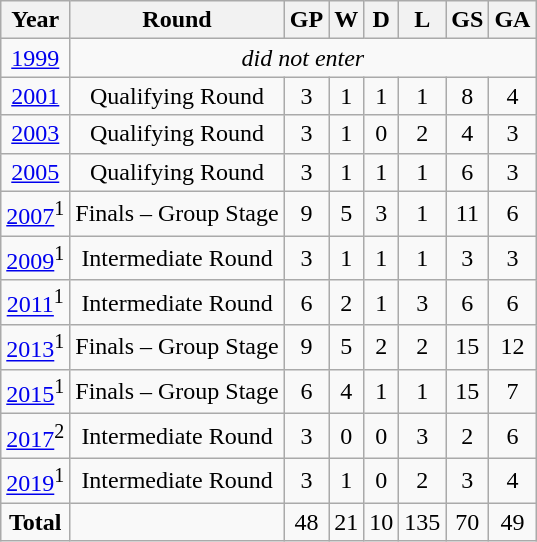<table class="wikitable" style="text-align: center;">
<tr>
<th>Year</th>
<th>Round</th>
<th>GP</th>
<th>W</th>
<th>D</th>
<th>L</th>
<th>GS</th>
<th>GA</th>
</tr>
<tr>
<td><a href='#'>1999</a></td>
<td colspan=7><em>did not enter</em></td>
</tr>
<tr>
<td><a href='#'>2001</a></td>
<td>Qualifying Round </td>
<td>3</td>
<td>1</td>
<td>1</td>
<td>1</td>
<td>8</td>
<td>4</td>
</tr>
<tr>
<td><a href='#'>2003</a></td>
<td>Qualifying Round </td>
<td>3</td>
<td>1</td>
<td>0</td>
<td>2</td>
<td>4</td>
<td>3</td>
</tr>
<tr>
<td><a href='#'>2005</a></td>
<td>Qualifying Round </td>
<td>3</td>
<td>1</td>
<td>1</td>
<td>1</td>
<td>6</td>
<td>3</td>
</tr>
<tr>
<td><a href='#'>2007</a><sup>1</sup></td>
<td>Finals – Group Stage </td>
<td>9</td>
<td>5</td>
<td>3</td>
<td>1</td>
<td>11</td>
<td>6</td>
</tr>
<tr>
<td><a href='#'>2009</a><sup>1</sup></td>
<td>Intermediate Round </td>
<td>3</td>
<td>1</td>
<td>1</td>
<td>1</td>
<td>3</td>
<td>3</td>
</tr>
<tr>
<td><a href='#'>2011</a><sup>1</sup></td>
<td>Intermediate Round </td>
<td>6</td>
<td>2</td>
<td>1</td>
<td>3</td>
<td>6</td>
<td>6</td>
</tr>
<tr>
<td><a href='#'>2013</a><sup>1</sup></td>
<td>Finals – Group Stage </td>
<td>9</td>
<td>5</td>
<td>2</td>
<td>2</td>
<td>15</td>
<td>12</td>
</tr>
<tr>
<td><a href='#'>2015</a><sup>1</sup></td>
<td>Finals – Group Stage </td>
<td>6</td>
<td>4</td>
<td>1</td>
<td>1</td>
<td>15</td>
<td>7</td>
</tr>
<tr>
<td><a href='#'>2017</a><sup>2</sup></td>
<td>Intermediate Round </td>
<td>3</td>
<td>0</td>
<td>0</td>
<td>3</td>
<td>2</td>
<td>6</td>
</tr>
<tr>
<td><a href='#'>2019</a><sup>1</sup></td>
<td>Intermediate Round </td>
<td>3</td>
<td>1</td>
<td>0</td>
<td>2</td>
<td>3</td>
<td>4</td>
</tr>
<tr>
<td><strong>Total</strong></td>
<td></td>
<td>48</td>
<td>21</td>
<td>10</td>
<td>135</td>
<td>70</td>
<td>49</td>
</tr>
</table>
